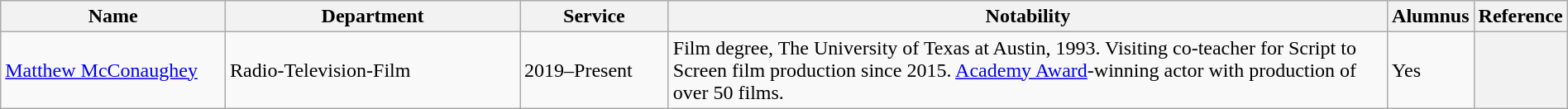<table class="wikitable sortable" style="width:100%">
<tr>
<th style="width:15%;">Name</th>
<th style="width:20%;">Department</th>
<th style="width:10%;">Service</th>
<th style="width:50%;" class="unsortable">Notability</th>
<th style="width:5%;">Alumnus</th>
<th style="width:*;" class="unsortable">Reference</th>
</tr>
<tr>
<td><a href='#'>Matthew McConaughey</a></td>
<td>Radio-Television-Film</td>
<td>2019–Present</td>
<td>Film degree, The University of Texas at Austin, 1993. Visiting co-teacher for Script to Screen film production since 2015. <a href='#'>Academy Award</a>-winning actor with production of over 50 films.</td>
<td>Yes</td>
<th></th>
</tr>
</table>
